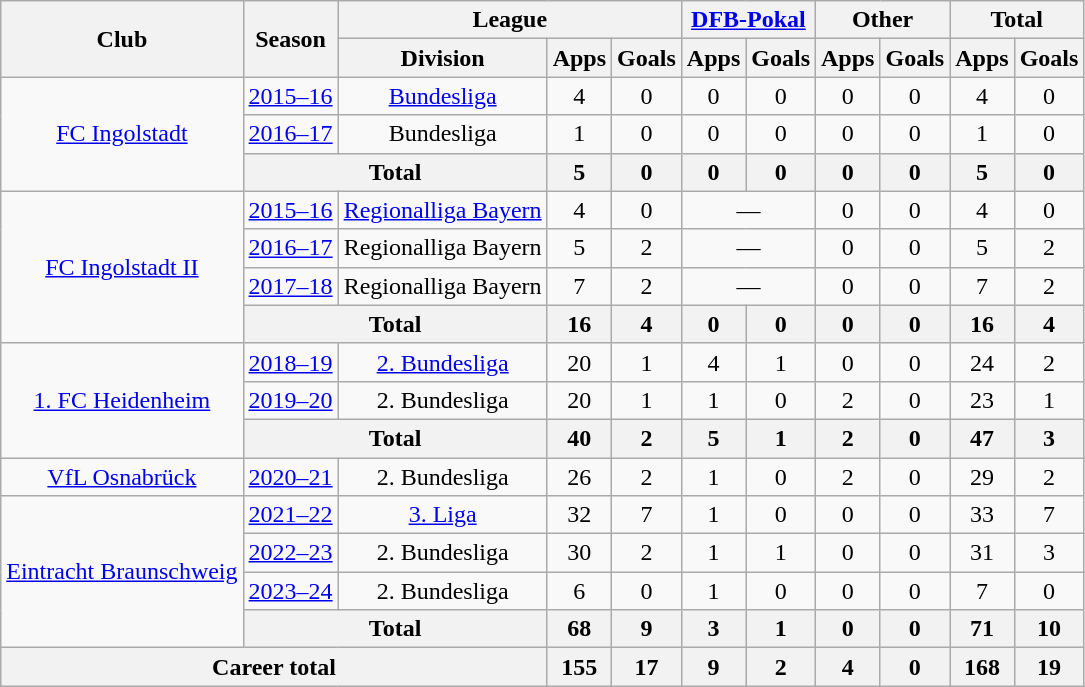<table class="wikitable" style="text-align: center">
<tr>
<th rowspan="2">Club</th>
<th rowspan="2">Season</th>
<th colspan="3">League</th>
<th colspan="2"><a href='#'>DFB-Pokal</a></th>
<th colspan="2">Other</th>
<th colspan="2">Total</th>
</tr>
<tr>
<th>Division</th>
<th>Apps</th>
<th>Goals</th>
<th>Apps</th>
<th>Goals</th>
<th>Apps</th>
<th>Goals</th>
<th>Apps</th>
<th>Goals</th>
</tr>
<tr>
<td rowspan="3"><a href='#'>FC Ingolstadt</a></td>
<td><a href='#'>2015–16</a></td>
<td><a href='#'>Bundesliga</a></td>
<td>4</td>
<td>0</td>
<td>0</td>
<td>0</td>
<td>0</td>
<td>0</td>
<td>4</td>
<td>0</td>
</tr>
<tr>
<td><a href='#'>2016–17</a></td>
<td>Bundesliga</td>
<td>1</td>
<td>0</td>
<td>0</td>
<td>0</td>
<td>0</td>
<td>0</td>
<td>1</td>
<td>0</td>
</tr>
<tr>
<th colspan="2">Total</th>
<th>5</th>
<th>0</th>
<th>0</th>
<th>0</th>
<th>0</th>
<th>0</th>
<th>5</th>
<th>0</th>
</tr>
<tr>
<td rowspan="4"><a href='#'>FC Ingolstadt II</a></td>
<td><a href='#'>2015–16</a></td>
<td><a href='#'>Regionalliga Bayern</a></td>
<td>4</td>
<td>0</td>
<td colspan="2">—</td>
<td>0</td>
<td>0</td>
<td>4</td>
<td>0</td>
</tr>
<tr>
<td><a href='#'>2016–17</a></td>
<td>Regionalliga Bayern</td>
<td>5</td>
<td>2</td>
<td colspan="2">—</td>
<td>0</td>
<td>0</td>
<td>5</td>
<td>2</td>
</tr>
<tr>
<td><a href='#'>2017–18</a></td>
<td>Regionalliga Bayern</td>
<td>7</td>
<td>2</td>
<td colspan="2">—</td>
<td>0</td>
<td>0</td>
<td>7</td>
<td>2</td>
</tr>
<tr>
<th colspan="2">Total</th>
<th>16</th>
<th>4</th>
<th>0</th>
<th>0</th>
<th>0</th>
<th>0</th>
<th>16</th>
<th>4</th>
</tr>
<tr>
<td rowspan="3"><a href='#'>1. FC Heidenheim</a></td>
<td><a href='#'>2018–19</a></td>
<td><a href='#'>2. Bundesliga</a></td>
<td>20</td>
<td>1</td>
<td>4</td>
<td>1</td>
<td>0</td>
<td>0</td>
<td>24</td>
<td>2</td>
</tr>
<tr>
<td><a href='#'>2019–20</a></td>
<td>2. Bundesliga</td>
<td>20</td>
<td>1</td>
<td>1</td>
<td>0</td>
<td>2</td>
<td>0</td>
<td>23</td>
<td>1</td>
</tr>
<tr>
<th colspan="2">Total</th>
<th>40</th>
<th>2</th>
<th>5</th>
<th>1</th>
<th>2</th>
<th>0</th>
<th>47</th>
<th>3</th>
</tr>
<tr>
<td><a href='#'>VfL Osnabrück</a></td>
<td><a href='#'>2020–21</a></td>
<td>2. Bundesliga</td>
<td>26</td>
<td>2</td>
<td>1</td>
<td>0</td>
<td>2</td>
<td>0</td>
<td>29</td>
<td>2</td>
</tr>
<tr>
<td rowspan="4"><a href='#'>Eintracht Braunschweig</a></td>
<td><a href='#'>2021–22</a></td>
<td><a href='#'>3. Liga</a></td>
<td>32</td>
<td>7</td>
<td>1</td>
<td>0</td>
<td>0</td>
<td>0</td>
<td>33</td>
<td>7</td>
</tr>
<tr>
<td><a href='#'>2022–23</a></td>
<td>2. Bundesliga</td>
<td>30</td>
<td>2</td>
<td>1</td>
<td>1</td>
<td>0</td>
<td>0</td>
<td>31</td>
<td>3</td>
</tr>
<tr>
<td><a href='#'>2023–24</a></td>
<td>2. Bundesliga</td>
<td>6</td>
<td>0</td>
<td>1</td>
<td>0</td>
<td>0</td>
<td>0</td>
<td>7</td>
<td>0</td>
</tr>
<tr>
<th colspan="2">Total</th>
<th>68</th>
<th>9</th>
<th>3</th>
<th>1</th>
<th>0</th>
<th>0</th>
<th>71</th>
<th>10</th>
</tr>
<tr>
<th colspan="3">Career total</th>
<th>155</th>
<th>17</th>
<th>9</th>
<th>2</th>
<th>4</th>
<th>0</th>
<th>168</th>
<th>19</th>
</tr>
</table>
